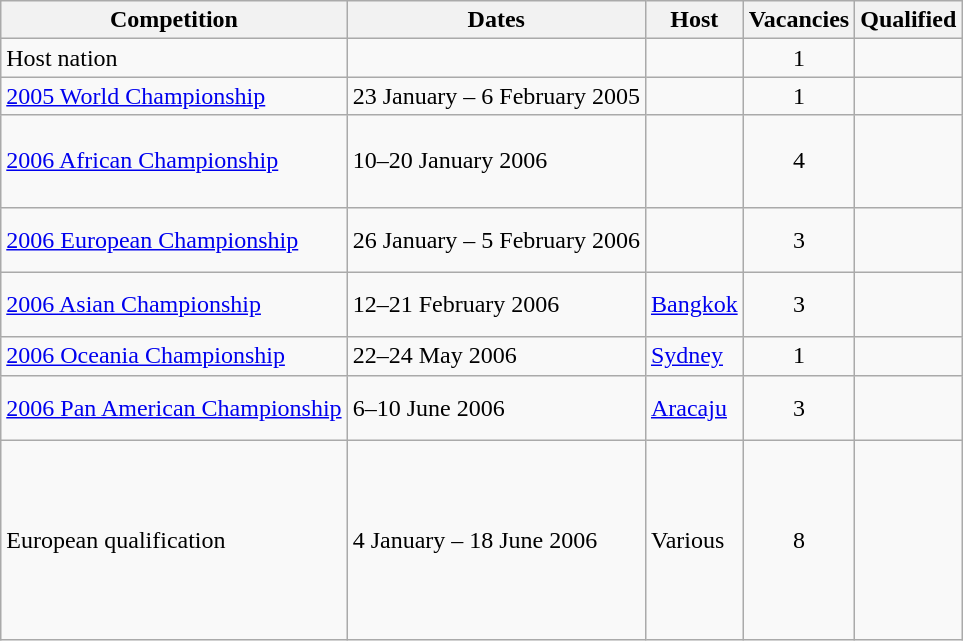<table class="wikitable">
<tr>
<th>Competition</th>
<th>Dates</th>
<th>Host</th>
<th>Vacancies</th>
<th>Qualified</th>
</tr>
<tr>
<td>Host nation</td>
<td></td>
<td></td>
<td style="text-align: center;">1</td>
<td></td>
</tr>
<tr>
<td><a href='#'>2005 World Championship</a></td>
<td>23 January – 6 February 2005</td>
<td></td>
<td style="text-align: center;">1</td>
<td></td>
</tr>
<tr>
<td><a href='#'>2006 African Championship</a></td>
<td>10–20 January 2006</td>
<td></td>
<td style="text-align: center;">4</td>
<td><br><br><br></td>
</tr>
<tr>
<td><a href='#'>2006 European Championship</a></td>
<td>26 January – 5 February 2006</td>
<td></td>
<td style="text-align: center;">3</td>
<td><br><br></td>
</tr>
<tr>
<td><a href='#'>2006 Asian Championship</a></td>
<td>12–21 February 2006</td>
<td> <a href='#'>Bangkok</a></td>
<td style="text-align: center;">3</td>
<td><br><br></td>
</tr>
<tr>
<td><a href='#'>2006 Oceania Championship</a></td>
<td>22–24 May 2006</td>
<td> <a href='#'>Sydney</a></td>
<td style="text-align: center;">1</td>
<td></td>
</tr>
<tr>
<td><a href='#'>2006 Pan American Championship</a></td>
<td>6–10 June 2006</td>
<td> <a href='#'>Aracaju</a></td>
<td style="text-align: center;">3</td>
<td><br><br></td>
</tr>
<tr>
<td>European qualification</td>
<td>4 January – 18 June 2006</td>
<td>Various</td>
<td style="text-align: center;">8</td>
<td><br><br><br><br><br><br><br></td>
</tr>
</table>
